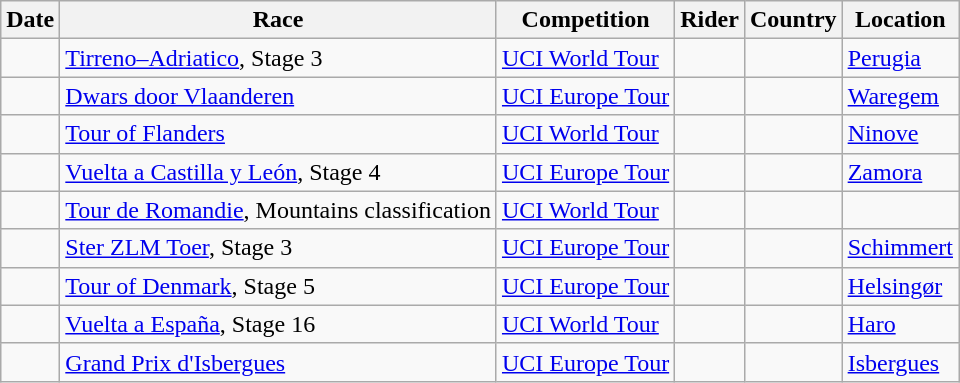<table class="wikitable sortable">
<tr>
<th>Date</th>
<th>Race</th>
<th>Competition</th>
<th>Rider</th>
<th>Country</th>
<th>Location</th>
</tr>
<tr>
<td></td>
<td><a href='#'>Tirreno–Adriatico</a>, Stage 3</td>
<td><a href='#'>UCI World Tour</a></td>
<td></td>
<td></td>
<td><a href='#'>Perugia</a></td>
</tr>
<tr>
<td></td>
<td><a href='#'>Dwars door Vlaanderen</a></td>
<td><a href='#'>UCI Europe Tour</a></td>
<td></td>
<td></td>
<td><a href='#'>Waregem</a></td>
</tr>
<tr>
<td></td>
<td><a href='#'>Tour of Flanders</a></td>
<td><a href='#'>UCI World Tour</a></td>
<td></td>
<td></td>
<td><a href='#'>Ninove</a></td>
</tr>
<tr>
<td></td>
<td><a href='#'>Vuelta a Castilla y León</a>, Stage 4</td>
<td><a href='#'>UCI Europe Tour</a></td>
<td></td>
<td></td>
<td><a href='#'>Zamora</a></td>
</tr>
<tr>
<td></td>
<td><a href='#'>Tour de Romandie</a>, Mountains classification</td>
<td><a href='#'>UCI World Tour</a></td>
<td></td>
<td></td>
<td></td>
</tr>
<tr>
<td></td>
<td><a href='#'>Ster ZLM Toer</a>, Stage 3</td>
<td><a href='#'>UCI Europe Tour</a></td>
<td></td>
<td></td>
<td><a href='#'>Schimmert</a></td>
</tr>
<tr>
<td></td>
<td><a href='#'>Tour of Denmark</a>, Stage 5</td>
<td><a href='#'>UCI Europe Tour</a></td>
<td></td>
<td></td>
<td><a href='#'>Helsingør</a></td>
</tr>
<tr>
<td></td>
<td><a href='#'>Vuelta a España</a>, Stage 16</td>
<td><a href='#'>UCI World Tour</a></td>
<td></td>
<td></td>
<td><a href='#'>Haro</a></td>
</tr>
<tr>
<td></td>
<td><a href='#'>Grand Prix d'Isbergues</a></td>
<td><a href='#'>UCI Europe Tour</a></td>
<td></td>
<td></td>
<td><a href='#'>Isbergues</a></td>
</tr>
</table>
